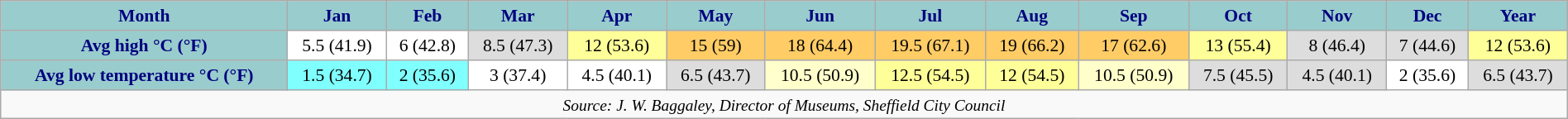<table class="wikitable" style="font-size:90%;width:100%;border:0px;text-align:center;line-height:120%;">
<tr>
<th style="background: #99CCCC; color: #000080" height="17">Month</th>
<th style="background: #99CCCC; color:#000080;">Jan</th>
<th style="background: #99CCCC; color:#000080;">Feb</th>
<th style="background: #99CCCC; color:#000080;">Mar</th>
<th style="background: #99CCCC; color:#000080;">Apr</th>
<th style="background: #99CCCC; color:#000080;">May</th>
<th style="background: #99CCCC; color:#000080;">Jun</th>
<th style="background: #99CCCC; color:#000080;">Jul</th>
<th style="background: #99CCCC; color:#000080;">Aug</th>
<th style="background: #99CCCC; color:#000080;">Sep</th>
<th style="background: #99CCCC; color:#000080;">Oct</th>
<th style="background: #99CCCC; color:#000080;">Nov</th>
<th style="background: #99CCCC; color:#000080;">Dec</th>
<th style="background: #99CCCC; color:#000080;">Year</th>
</tr>
<tr>
<th style="background: #99CCCC; color:#000080;">Avg high °C (°F)</th>
<td style="background: #FFFFFF; color:#000000;">5.5 (41.9)</td>
<td style="background: #FFFFFF; color:#000000;">6 (42.8)</td>
<td style="background: #DDDDDD; color:#000000;">8.5 (47.3)</td>
<td style="background: #FFFF99; color:#000000;">12 (53.6)</td>
<td style="background: #FFCC66; color:#000000;">15 (59)</td>
<td style="background: #FFCC66; color:#000000;">18 (64.4)</td>
<td style="background: #FFCC66; color:#000000;">19.5 (67.1)</td>
<td style="background: #FFCC66; color:#000000;">19 (66.2)</td>
<td style="background: #FFCC66; color:#000000;">17 (62.6)</td>
<td style="background: #FFFF99; color:#000000;">13 (55.4)</td>
<td style="background: #DDDDDD; color:#000000;">8 (46.4)</td>
<td style="background: #DDDDDD; color:#000000;">7 (44.6)</td>
<td style="background: #FFFF99; color:#000000;">12 (53.6)</td>
</tr>
<tr>
<th style="background: #99CCCC; color:#000080;" height="16;">Avg low temperature °C (°F)</th>
<td style="background: #80FFFF; color: black;">1.5 (34.7)</td>
<td style="background: #80FFFF; color: black;">2 (35.6)</td>
<td style="background: #FFFFFF; color: black;">3 (37.4)</td>
<td style="background: #FFFFFF; color: black;">4.5 (40.1)</td>
<td style="background: #DDDDDD; color: black;">6.5 (43.7)</td>
<td style="background: #FFFFCC; color: black;">10.5 (50.9)</td>
<td style="background: #FFFF99; color: black;">12.5 (54.5)</td>
<td style="background: #FFFF99; color: black;">12 (54.5)</td>
<td style="background: #FFFFCC; color: black;">10.5 (50.9)</td>
<td style="background: #DDDDDD; color: black;">7.5 (45.5)</td>
<td style="background: #DDDDDD; color: black;">4.5 (40.1)</td>
<td style="background: #FFFFFF; color: black;">2 (35.6)</td>
<td style="background: #DDDDDD; color: black;">6.5 (43.7)</td>
</tr>
<tr>
<td colspan="14" style="text-align:center;font-size:90%;"><em>Source: J. W. Baggaley, Director of Museums, Sheffield City Council</em></td>
</tr>
</table>
